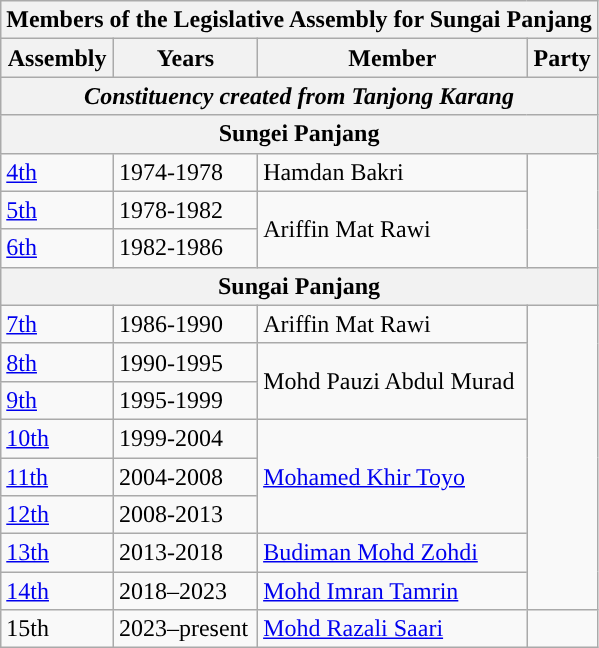<table class=wikitable>
<tr>
<th colspan=4>Members of the Legislative Assembly for Sungai Panjang</th>
</tr>
<tr>
<th>Assembly</th>
<th>Years</th>
<th>Member</th>
<th>Party</th>
</tr>
<tr>
<th colspan=4 align=center><em>Constituency created from Tanjong Karang</em></th>
</tr>
<tr>
<th colspan=4 align=center>Sungei Panjang</th>
</tr>
<tr>
<td><a href='#'>4th</a></td>
<td>1974-1978</td>
<td>Hamdan Bakri</td>
<td rowspan=3></td>
</tr>
<tr>
<td><a href='#'>5th</a></td>
<td>1978-1982</td>
<td rowspan=2>Ariffin Mat Rawi</td>
</tr>
<tr>
<td><a href='#'>6th</a></td>
<td>1982-1986</td>
</tr>
<tr>
<th colspan=4 align=center>Sungai Panjang</th>
</tr>
<tr>
<td><a href='#'>7th</a></td>
<td>1986-1990</td>
<td>Ariffin Mat Rawi</td>
<td rowspan=8></td>
</tr>
<tr>
<td><a href='#'>8th</a></td>
<td>1990-1995</td>
<td rowspan=2>Mohd Pauzi Abdul Murad</td>
</tr>
<tr>
<td><a href='#'>9th</a></td>
<td>1995-1999</td>
</tr>
<tr>
<td><a href='#'>10th</a></td>
<td>1999-2004</td>
<td rowspan=3><a href='#'>Mohamed Khir Toyo</a></td>
</tr>
<tr>
<td><a href='#'>11th</a></td>
<td>2004-2008</td>
</tr>
<tr>
<td><a href='#'>12th</a></td>
<td>2008-2013</td>
</tr>
<tr>
<td><a href='#'>13th</a></td>
<td>2013-2018</td>
<td><a href='#'>Budiman Mohd Zohdi</a></td>
</tr>
<tr>
<td><a href='#'>14th</a></td>
<td>2018–2023</td>
<td><a href='#'>Mohd Imran Tamrin</a></td>
</tr>
<tr>
<td>15th</td>
<td>2023–present</td>
<td><a href='#'>Mohd Razali Saari</a></td>
<td></td>
</tr>
</table>
